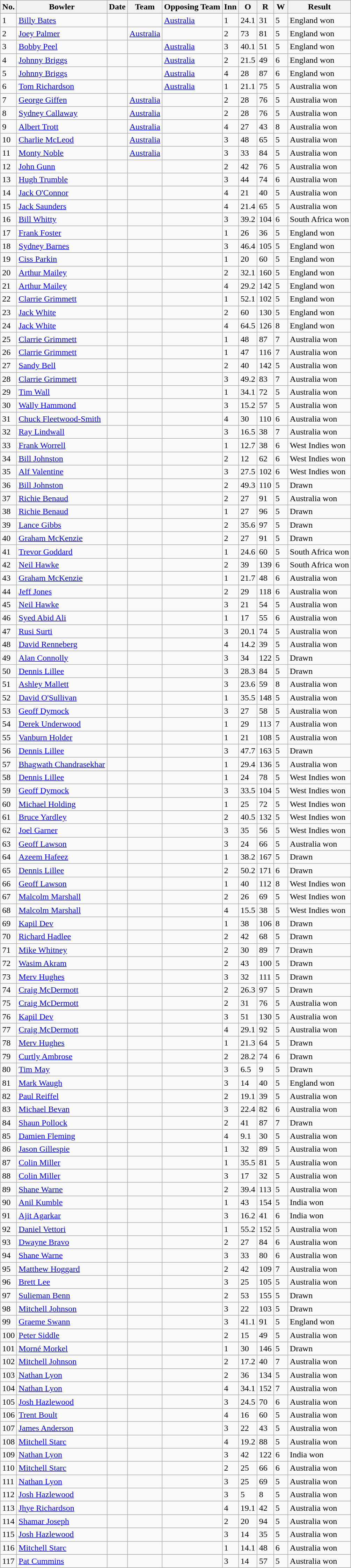<table class="wikitable sortable">
<tr>
<th>No.</th>
<th>Bowler</th>
<th>Date</th>
<th>Team</th>
<th>Opposing Team</th>
<th scope="col" style="width:20px;">Inn</th>
<th scope="col" style="width:20px;">O</th>
<th scope="col" style="width:20px;">R</th>
<th scope="col" style="width:20px;">W</th>
<th>Result</th>
</tr>
<tr>
<td>1</td>
<td><a href='#'>Billy Bates</a></td>
<td></td>
<td></td>
<td><a href='#'>Australia</a></td>
<td>1</td>
<td>24.1</td>
<td>31</td>
<td>5</td>
<td>England won</td>
</tr>
<tr>
<td>2</td>
<td><a href='#'>Joey Palmer</a></td>
<td></td>
<td><a href='#'>Australia</a></td>
<td></td>
<td>2</td>
<td>73</td>
<td>81</td>
<td>5</td>
<td>England won</td>
</tr>
<tr>
<td>3</td>
<td><a href='#'>Bobby Peel</a></td>
<td></td>
<td></td>
<td><a href='#'>Australia</a></td>
<td>3</td>
<td>40.1</td>
<td>51</td>
<td>5</td>
<td>England won</td>
</tr>
<tr>
<td>4</td>
<td><a href='#'>Johnny Briggs</a></td>
<td></td>
<td></td>
<td><a href='#'>Australia</a></td>
<td>2</td>
<td>21.5</td>
<td>49</td>
<td>6</td>
<td>England won</td>
</tr>
<tr>
<td>5</td>
<td><a href='#'>Johnny Briggs</a></td>
<td></td>
<td></td>
<td><a href='#'>Australia</a></td>
<td>4</td>
<td>28</td>
<td>87</td>
<td>6</td>
<td>England won</td>
</tr>
<tr>
<td>6</td>
<td><a href='#'>Tom Richardson</a></td>
<td></td>
<td></td>
<td><a href='#'>Australia</a></td>
<td>1</td>
<td>21.1</td>
<td>75</td>
<td>5</td>
<td>Australia won</td>
</tr>
<tr>
<td>7</td>
<td><a href='#'>George Giffen</a></td>
<td></td>
<td><a href='#'>Australia</a></td>
<td></td>
<td>2</td>
<td>28</td>
<td>76</td>
<td>5</td>
<td>Australia won</td>
</tr>
<tr>
<td>8</td>
<td><a href='#'>Sydney Callaway</a></td>
<td></td>
<td><a href='#'>Australia</a></td>
<td></td>
<td>2</td>
<td>28</td>
<td>76</td>
<td>5</td>
<td>Australia won</td>
</tr>
<tr>
<td>9</td>
<td><a href='#'>Albert Trott</a></td>
<td></td>
<td><a href='#'>Australia</a></td>
<td></td>
<td>4</td>
<td>27</td>
<td>43</td>
<td>8</td>
<td>Australia won</td>
</tr>
<tr>
<td>10</td>
<td><a href='#'>Charlie McLeod</a></td>
<td></td>
<td><a href='#'>Australia</a></td>
<td></td>
<td>3</td>
<td>48</td>
<td>65</td>
<td>5</td>
<td>Australia won</td>
</tr>
<tr>
<td>11</td>
<td><a href='#'>Monty Noble</a></td>
<td></td>
<td><a href='#'>Australia</a></td>
<td></td>
<td>3</td>
<td>33</td>
<td>84</td>
<td>5</td>
<td>Australia won</td>
</tr>
<tr>
<td>12</td>
<td><a href='#'>John Gunn</a></td>
<td></td>
<td></td>
<td></td>
<td>2</td>
<td>42</td>
<td>76</td>
<td>5</td>
<td>Australia won</td>
</tr>
<tr>
<td>13</td>
<td><a href='#'>Hugh Trumble</a></td>
<td></td>
<td></td>
<td></td>
<td>3</td>
<td>44</td>
<td>74</td>
<td>6</td>
<td>Australia won</td>
</tr>
<tr>
<td>14</td>
<td><a href='#'>Jack O'Connor</a></td>
<td></td>
<td></td>
<td></td>
<td>4</td>
<td>21</td>
<td>40</td>
<td>5</td>
<td>Australia won</td>
</tr>
<tr>
<td>15</td>
<td><a href='#'>Jack Saunders</a></td>
<td></td>
<td></td>
<td></td>
<td>4</td>
<td>21.4</td>
<td>65</td>
<td>5</td>
<td>Australia won</td>
</tr>
<tr>
<td>16</td>
<td><a href='#'>Bill Whitty</a></td>
<td></td>
<td></td>
<td></td>
<td>3</td>
<td>39.2</td>
<td>104</td>
<td>6</td>
<td>South Africa won</td>
</tr>
<tr>
<td>17</td>
<td><a href='#'>Frank Foster</a></td>
<td></td>
<td></td>
<td></td>
<td>1</td>
<td>26</td>
<td>36</td>
<td>5</td>
<td>England won</td>
</tr>
<tr>
<td>18</td>
<td><a href='#'>Sydney Barnes</a></td>
<td></td>
<td></td>
<td></td>
<td>3</td>
<td>46.4</td>
<td>105</td>
<td>5</td>
<td>England won</td>
</tr>
<tr>
<td>19</td>
<td><a href='#'>Ciss Parkin</a></td>
<td></td>
<td></td>
<td></td>
<td>1</td>
<td>20</td>
<td>60</td>
<td>5</td>
<td>England won</td>
</tr>
<tr>
<td>20</td>
<td><a href='#'>Arthur Mailey</a></td>
<td></td>
<td></td>
<td></td>
<td>2</td>
<td>32.1</td>
<td>160</td>
<td>5</td>
<td>England won</td>
</tr>
<tr>
<td>21</td>
<td><a href='#'>Arthur Mailey</a></td>
<td></td>
<td></td>
<td></td>
<td>4</td>
<td>29.2</td>
<td>142</td>
<td>5</td>
<td>England won</td>
</tr>
<tr>
<td>22</td>
<td><a href='#'>Clarrie Grimmett</a></td>
<td></td>
<td></td>
<td></td>
<td>1</td>
<td>52.1</td>
<td>102</td>
<td>5</td>
<td>England won</td>
</tr>
<tr>
<td>23</td>
<td><a href='#'>Jack White</a></td>
<td></td>
<td></td>
<td></td>
<td>2</td>
<td>60</td>
<td>130</td>
<td>5</td>
<td>England won</td>
</tr>
<tr>
<td>24</td>
<td><a href='#'>Jack White</a></td>
<td></td>
<td></td>
<td></td>
<td>4</td>
<td>64.5</td>
<td>126</td>
<td>8</td>
<td>England won</td>
</tr>
<tr>
<td>25</td>
<td><a href='#'>Clarrie Grimmett</a></td>
<td></td>
<td></td>
<td></td>
<td>1</td>
<td>48</td>
<td>87</td>
<td>7</td>
<td>Australia won</td>
</tr>
<tr>
<td>26</td>
<td><a href='#'>Clarrie Grimmett</a></td>
<td></td>
<td></td>
<td></td>
<td>1</td>
<td>47</td>
<td>116</td>
<td>7</td>
<td>Australia won</td>
</tr>
<tr>
<td>27</td>
<td><a href='#'>Sandy Bell</a></td>
<td></td>
<td></td>
<td></td>
<td>2</td>
<td>40</td>
<td>142</td>
<td>5</td>
<td>Australia won</td>
</tr>
<tr>
<td>28</td>
<td><a href='#'>Clarrie Grimmett</a></td>
<td></td>
<td></td>
<td></td>
<td>3</td>
<td>49.2</td>
<td>83</td>
<td>7</td>
<td>Australia won</td>
</tr>
<tr>
<td>29</td>
<td><a href='#'>Tim Wall</a></td>
<td></td>
<td></td>
<td></td>
<td>1</td>
<td>34.1</td>
<td>72</td>
<td>5</td>
<td>Australia won</td>
</tr>
<tr>
<td>30</td>
<td><a href='#'>Wally Hammond</a></td>
<td></td>
<td></td>
<td></td>
<td>3</td>
<td>15.2</td>
<td>57</td>
<td>5</td>
<td>Australia won</td>
</tr>
<tr>
<td>31</td>
<td><a href='#'>Chuck Fleetwood-Smith</a></td>
<td></td>
<td></td>
<td></td>
<td>4</td>
<td>30</td>
<td>110</td>
<td>6</td>
<td>Australia won</td>
</tr>
<tr>
<td>32</td>
<td><a href='#'>Ray Lindwall</a></td>
<td></td>
<td></td>
<td></td>
<td>3</td>
<td>16.5</td>
<td>38</td>
<td>7</td>
<td>Australia won</td>
</tr>
<tr>
<td>33</td>
<td><a href='#'>Frank Worrell</a></td>
<td></td>
<td></td>
<td></td>
<td>1</td>
<td>12.7</td>
<td>38</td>
<td>6</td>
<td>West Indies won</td>
</tr>
<tr>
<td>34</td>
<td><a href='#'>Bill Johnston</a></td>
<td></td>
<td></td>
<td></td>
<td>2</td>
<td>12</td>
<td>62</td>
<td>6</td>
<td>West Indies won</td>
</tr>
<tr>
<td>35</td>
<td><a href='#'>Alf Valentine</a></td>
<td></td>
<td></td>
<td></td>
<td>3</td>
<td>27.5</td>
<td>102</td>
<td>6</td>
<td>West Indies won</td>
</tr>
<tr>
<td>36</td>
<td><a href='#'>Bill Johnston</a></td>
<td></td>
<td></td>
<td></td>
<td>2</td>
<td>49.3</td>
<td>110</td>
<td>5</td>
<td>Drawn</td>
</tr>
<tr>
<td>37</td>
<td><a href='#'>Richie Benaud</a></td>
<td></td>
<td></td>
<td></td>
<td>2</td>
<td>27</td>
<td>91</td>
<td>5</td>
<td>Australia won</td>
</tr>
<tr>
<td>38</td>
<td><a href='#'>Richie Benaud</a></td>
<td></td>
<td></td>
<td></td>
<td>1</td>
<td>27</td>
<td>96</td>
<td>5</td>
<td>Drawn</td>
</tr>
<tr>
<td>39</td>
<td><a href='#'>Lance Gibbs</a></td>
<td></td>
<td></td>
<td></td>
<td>2</td>
<td>35.6</td>
<td>97</td>
<td>5</td>
<td>Drawn</td>
</tr>
<tr>
<td>40</td>
<td><a href='#'>Graham McKenzie</a></td>
<td></td>
<td></td>
<td></td>
<td>2</td>
<td>27</td>
<td>91</td>
<td>5</td>
<td>Drawn</td>
</tr>
<tr>
<td>41</td>
<td><a href='#'>Trevor Goddard</a></td>
<td></td>
<td></td>
<td></td>
<td>1</td>
<td>24.6</td>
<td>60</td>
<td>5</td>
<td>South Africa won</td>
</tr>
<tr>
<td>42</td>
<td><a href='#'>Neil Hawke</a></td>
<td></td>
<td></td>
<td></td>
<td>2</td>
<td>39</td>
<td>139</td>
<td>6</td>
<td>South Africa won</td>
</tr>
<tr>
<td>43</td>
<td><a href='#'>Graham McKenzie</a></td>
<td></td>
<td></td>
<td></td>
<td>1</td>
<td>21.7</td>
<td>48</td>
<td>6</td>
<td>Australia won</td>
</tr>
<tr>
<td>44</td>
<td><a href='#'>Jeff Jones</a></td>
<td></td>
<td></td>
<td></td>
<td>2</td>
<td>29</td>
<td>118</td>
<td>6</td>
<td>Australia won</td>
</tr>
<tr>
<td>45</td>
<td><a href='#'>Neil Hawke</a></td>
<td></td>
<td></td>
<td></td>
<td>3</td>
<td>21</td>
<td>54</td>
<td>5</td>
<td>Australia won</td>
</tr>
<tr>
<td>46</td>
<td><a href='#'>Syed Abid Ali</a></td>
<td></td>
<td></td>
<td></td>
<td>1</td>
<td>17</td>
<td>55</td>
<td>6</td>
<td>Australia won</td>
</tr>
<tr>
<td>47</td>
<td><a href='#'>Rusi Surti</a></td>
<td></td>
<td></td>
<td></td>
<td>3</td>
<td>20.1</td>
<td>74</td>
<td>5</td>
<td>Australia won</td>
</tr>
<tr>
<td>48</td>
<td><a href='#'>David Renneberg</a></td>
<td></td>
<td></td>
<td></td>
<td>4</td>
<td>14.2</td>
<td>39</td>
<td>5</td>
<td>Australia won</td>
</tr>
<tr>
<td>49</td>
<td><a href='#'>Alan Connolly</a></td>
<td></td>
<td></td>
<td></td>
<td>3</td>
<td>34</td>
<td>122</td>
<td>5</td>
<td>Drawn</td>
</tr>
<tr>
<td>50</td>
<td><a href='#'>Dennis Lillee</a></td>
<td></td>
<td></td>
<td></td>
<td>3</td>
<td>28.3</td>
<td>84</td>
<td>5</td>
<td>Drawn</td>
</tr>
<tr>
<td>51</td>
<td><a href='#'>Ashley Mallett</a></td>
<td></td>
<td></td>
<td></td>
<td>3</td>
<td>23.6</td>
<td>59</td>
<td>8</td>
<td>Australia won</td>
</tr>
<tr>
<td>52</td>
<td><a href='#'>David O'Sullivan</a></td>
<td></td>
<td></td>
<td></td>
<td>1</td>
<td>35.5</td>
<td>148</td>
<td>5</td>
<td>Australia won</td>
</tr>
<tr>
<td>53</td>
<td><a href='#'>Geoff Dymock</a></td>
<td></td>
<td></td>
<td></td>
<td>3</td>
<td>27</td>
<td>58</td>
<td>5</td>
<td>Australia won</td>
</tr>
<tr>
<td>54</td>
<td><a href='#'>Derek Underwood</a></td>
<td></td>
<td></td>
<td></td>
<td>1</td>
<td>29</td>
<td>113</td>
<td>7</td>
<td>Australia won</td>
</tr>
<tr>
<td>55</td>
<td><a href='#'>Vanburn Holder</a></td>
<td></td>
<td></td>
<td></td>
<td>1</td>
<td>21</td>
<td>108</td>
<td>5</td>
<td>Australia won</td>
</tr>
<tr>
<td>56</td>
<td><a href='#'>Dennis Lillee</a></td>
<td></td>
<td></td>
<td></td>
<td>3</td>
<td>47.7</td>
<td>163</td>
<td>5</td>
<td>Drawn</td>
</tr>
<tr>
<td>57</td>
<td><a href='#'>Bhagwath Chandrasekhar</a></td>
<td></td>
<td></td>
<td></td>
<td>1</td>
<td>29.4</td>
<td>136</td>
<td>5</td>
<td>Australia won</td>
</tr>
<tr>
<td>58</td>
<td><a href='#'>Dennis Lillee</a></td>
<td></td>
<td></td>
<td></td>
<td>1</td>
<td>24</td>
<td>78</td>
<td>5</td>
<td>West Indies won</td>
</tr>
<tr>
<td>59</td>
<td><a href='#'>Geoff Dymock</a></td>
<td></td>
<td></td>
<td></td>
<td>3</td>
<td>33.5</td>
<td>104</td>
<td>5</td>
<td>West Indies won</td>
</tr>
<tr>
<td>60</td>
<td><a href='#'>Michael Holding</a></td>
<td></td>
<td></td>
<td></td>
<td>1</td>
<td>25</td>
<td>72</td>
<td>5</td>
<td>West Indies won</td>
</tr>
<tr>
<td>61</td>
<td><a href='#'>Bruce Yardley</a></td>
<td></td>
<td></td>
<td></td>
<td>2</td>
<td>40.5</td>
<td>132</td>
<td>5</td>
<td>West Indies won</td>
</tr>
<tr>
<td>62</td>
<td><a href='#'>Joel Garner</a></td>
<td></td>
<td></td>
<td></td>
<td>3</td>
<td>35</td>
<td>56</td>
<td>5</td>
<td>West Indies won</td>
</tr>
<tr>
<td>63</td>
<td><a href='#'>Geoff Lawson</a></td>
<td></td>
<td></td>
<td></td>
<td>3</td>
<td>24</td>
<td>66</td>
<td>5</td>
<td>Australia won</td>
</tr>
<tr>
<td>64</td>
<td><a href='#'>Azeem Hafeez</a></td>
<td></td>
<td></td>
<td></td>
<td>1</td>
<td>38.2</td>
<td>167</td>
<td>5</td>
<td>Drawn</td>
</tr>
<tr>
<td>65</td>
<td><a href='#'>Dennis Lillee</a></td>
<td></td>
<td></td>
<td></td>
<td>2</td>
<td>50.2</td>
<td>171</td>
<td>6</td>
<td>Drawn</td>
</tr>
<tr>
<td>66</td>
<td><a href='#'>Geoff Lawson</a></td>
<td></td>
<td></td>
<td></td>
<td>1</td>
<td>40</td>
<td>112</td>
<td>8</td>
<td>West Indies won</td>
</tr>
<tr>
<td>67</td>
<td><a href='#'>Malcolm Marshall</a></td>
<td></td>
<td></td>
<td></td>
<td>2</td>
<td>26</td>
<td>69</td>
<td>5</td>
<td>West Indies won</td>
</tr>
<tr>
<td>68</td>
<td><a href='#'>Malcolm Marshall</a></td>
<td></td>
<td></td>
<td></td>
<td>4</td>
<td>15.5</td>
<td>38</td>
<td>5</td>
<td>West Indies won</td>
</tr>
<tr>
<td>69</td>
<td><a href='#'>Kapil Dev</a></td>
<td></td>
<td></td>
<td></td>
<td>1</td>
<td>38</td>
<td>106</td>
<td>8</td>
<td>Drawn</td>
</tr>
<tr>
<td>70</td>
<td><a href='#'>Richard Hadlee</a></td>
<td></td>
<td></td>
<td></td>
<td>2</td>
<td>42</td>
<td>68</td>
<td>5</td>
<td>Drawn</td>
</tr>
<tr>
<td>71</td>
<td><a href='#'>Mike Whitney</a></td>
<td></td>
<td></td>
<td></td>
<td>2</td>
<td>30</td>
<td>89</td>
<td>7</td>
<td>Drawn</td>
</tr>
<tr>
<td>72</td>
<td><a href='#'>Wasim Akram</a></td>
<td></td>
<td></td>
<td></td>
<td>2</td>
<td>43</td>
<td>100</td>
<td>5</td>
<td>Drawn</td>
</tr>
<tr>
<td>73</td>
<td><a href='#'>Merv Hughes</a></td>
<td></td>
<td></td>
<td></td>
<td>3</td>
<td>32</td>
<td>111</td>
<td>5</td>
<td>Drawn</td>
</tr>
<tr>
<td>74</td>
<td><a href='#'>Craig McDermott</a></td>
<td></td>
<td></td>
<td></td>
<td>2</td>
<td>26.3</td>
<td>97</td>
<td>5</td>
<td>Drawn</td>
</tr>
<tr>
<td>75</td>
<td><a href='#'>Craig McDermott</a></td>
<td></td>
<td></td>
<td></td>
<td>2</td>
<td>31</td>
<td>76</td>
<td>5</td>
<td>Australia won</td>
</tr>
<tr>
<td>76</td>
<td><a href='#'>Kapil Dev</a></td>
<td></td>
<td></td>
<td></td>
<td>3</td>
<td>51</td>
<td>130</td>
<td>5</td>
<td>Australia won</td>
</tr>
<tr>
<td>77</td>
<td><a href='#'>Craig McDermott</a></td>
<td></td>
<td></td>
<td></td>
<td>4</td>
<td>29.1</td>
<td>92</td>
<td>5</td>
<td>Australia won</td>
</tr>
<tr>
<td>78</td>
<td><a href='#'>Merv Hughes</a></td>
<td></td>
<td></td>
<td></td>
<td>1</td>
<td>21.3</td>
<td>64</td>
<td>5</td>
<td>Drawn</td>
</tr>
<tr>
<td>79</td>
<td><a href='#'>Curtly Ambrose</a></td>
<td></td>
<td></td>
<td></td>
<td>2</td>
<td>28.2</td>
<td>74</td>
<td>6</td>
<td>Drawn</td>
</tr>
<tr>
<td>80</td>
<td><a href='#'>Tim May</a></td>
<td></td>
<td></td>
<td></td>
<td>3</td>
<td>6.5</td>
<td>9</td>
<td>5</td>
<td>Drawn</td>
</tr>
<tr>
<td>81</td>
<td><a href='#'>Mark Waugh</a></td>
<td></td>
<td></td>
<td></td>
<td>3</td>
<td>14</td>
<td>40</td>
<td>5</td>
<td>England won</td>
</tr>
<tr>
<td>82</td>
<td><a href='#'>Paul Reiffel</a></td>
<td></td>
<td></td>
<td></td>
<td>2</td>
<td>19.1</td>
<td>39</td>
<td>5</td>
<td>Australia won</td>
</tr>
<tr>
<td>83</td>
<td><a href='#'>Michael Bevan</a></td>
<td></td>
<td></td>
<td></td>
<td>3</td>
<td>22.4</td>
<td>82</td>
<td>6</td>
<td>Australia won</td>
</tr>
<tr>
<td>84</td>
<td><a href='#'>Shaun Pollock</a></td>
<td></td>
<td></td>
<td></td>
<td>2</td>
<td>41</td>
<td>87</td>
<td>7</td>
<td>Drawn</td>
</tr>
<tr>
<td>85</td>
<td><a href='#'>Damien Fleming</a></td>
<td></td>
<td></td>
<td></td>
<td>4</td>
<td>9.1</td>
<td>30</td>
<td>5</td>
<td>Australia won</td>
</tr>
<tr>
<td>86</td>
<td><a href='#'>Jason Gillespie</a></td>
<td></td>
<td></td>
<td></td>
<td>1</td>
<td>32</td>
<td>89</td>
<td>5</td>
<td>Australia won</td>
</tr>
<tr>
<td>87</td>
<td><a href='#'>Colin Miller</a></td>
<td></td>
<td></td>
<td></td>
<td>1</td>
<td>35.5</td>
<td>81</td>
<td>5</td>
<td>Australia won</td>
</tr>
<tr>
<td>88</td>
<td><a href='#'>Colin Miller</a></td>
<td></td>
<td></td>
<td></td>
<td>3</td>
<td>17</td>
<td>32</td>
<td>5</td>
<td>Australia won</td>
</tr>
<tr>
<td>89</td>
<td><a href='#'>Shane Warne</a></td>
<td></td>
<td></td>
<td></td>
<td>2</td>
<td>39.4</td>
<td>113</td>
<td>5</td>
<td>Australia won</td>
</tr>
<tr>
<td>90</td>
<td><a href='#'>Anil Kumble</a></td>
<td></td>
<td></td>
<td></td>
<td>1</td>
<td>43</td>
<td>154</td>
<td>5</td>
<td>India won</td>
</tr>
<tr>
<td>91</td>
<td><a href='#'>Ajit Agarkar</a></td>
<td></td>
<td></td>
<td></td>
<td>3</td>
<td>16.2</td>
<td>41</td>
<td>6</td>
<td>India won</td>
</tr>
<tr>
<td>92</td>
<td><a href='#'>Daniel Vettori</a></td>
<td></td>
<td></td>
<td></td>
<td>1</td>
<td>55.2</td>
<td>152</td>
<td>5</td>
<td>Australia won</td>
</tr>
<tr>
<td>93</td>
<td><a href='#'>Dwayne Bravo</a></td>
<td></td>
<td></td>
<td></td>
<td>2</td>
<td>27</td>
<td>84</td>
<td>6</td>
<td>Australia won</td>
</tr>
<tr>
<td>94</td>
<td><a href='#'>Shane Warne</a></td>
<td></td>
<td></td>
<td></td>
<td>3</td>
<td>33</td>
<td>80</td>
<td>6</td>
<td>Australia won</td>
</tr>
<tr>
<td>95</td>
<td><a href='#'>Matthew Hoggard</a></td>
<td></td>
<td></td>
<td></td>
<td>2</td>
<td>42</td>
<td>109</td>
<td>7</td>
<td>Australia won</td>
</tr>
<tr>
<td>96</td>
<td><a href='#'>Brett Lee</a></td>
<td></td>
<td></td>
<td></td>
<td>3</td>
<td>25</td>
<td>105</td>
<td>5</td>
<td>Australia won</td>
</tr>
<tr>
<td>97</td>
<td><a href='#'>Sulieman Benn</a></td>
<td></td>
<td></td>
<td></td>
<td>2</td>
<td>53</td>
<td>155</td>
<td>5</td>
<td>Drawn</td>
</tr>
<tr>
<td>98</td>
<td><a href='#'>Mitchell Johnson</a></td>
<td></td>
<td></td>
<td></td>
<td>3</td>
<td>22</td>
<td>103</td>
<td>5</td>
<td>Drawn</td>
</tr>
<tr>
<td>99</td>
<td><a href='#'>Graeme Swann</a></td>
<td></td>
<td></td>
<td></td>
<td>3</td>
<td>41.1</td>
<td>91</td>
<td>5</td>
<td>England won</td>
</tr>
<tr>
<td>100</td>
<td><a href='#'>Peter Siddle</a></td>
<td></td>
<td></td>
<td></td>
<td>2</td>
<td>15</td>
<td>49</td>
<td>5</td>
<td>Australia won</td>
</tr>
<tr>
<td>101</td>
<td><a href='#'>Morné Morkel</a></td>
<td></td>
<td></td>
<td></td>
<td>1</td>
<td>30</td>
<td>146</td>
<td>5</td>
<td>Drawn</td>
</tr>
<tr>
<td>102</td>
<td><a href='#'>Mitchell Johnson</a></td>
<td></td>
<td></td>
<td></td>
<td>2</td>
<td>17.2</td>
<td>40</td>
<td>7</td>
<td>Australia won</td>
</tr>
<tr>
<td>103</td>
<td><a href='#'>Nathan Lyon</a></td>
<td></td>
<td></td>
<td></td>
<td>2</td>
<td>36</td>
<td>134</td>
<td>5</td>
<td>Australia won</td>
</tr>
<tr>
<td>104</td>
<td><a href='#'>Nathan Lyon</a></td>
<td></td>
<td></td>
<td></td>
<td>4</td>
<td>34.1</td>
<td>152</td>
<td>7</td>
<td>Australia won</td>
</tr>
<tr>
<td>105</td>
<td><a href='#'>Josh Hazlewood</a></td>
<td></td>
<td></td>
<td></td>
<td>3</td>
<td>24.5</td>
<td>70</td>
<td>6</td>
<td>Australia won</td>
</tr>
<tr>
<td>106</td>
<td><a href='#'>Trent Boult</a></td>
<td></td>
<td></td>
<td></td>
<td>4</td>
<td>16</td>
<td>60</td>
<td>5</td>
<td>Australia won</td>
</tr>
<tr>
<td>107</td>
<td><a href='#'>James Anderson</a></td>
<td></td>
<td></td>
<td></td>
<td>3</td>
<td>22</td>
<td>43</td>
<td>5</td>
<td>Australia won</td>
</tr>
<tr>
<td>108</td>
<td><a href='#'>Mitchell Starc</a></td>
<td></td>
<td></td>
<td></td>
<td>4</td>
<td>19.2</td>
<td>88</td>
<td>5</td>
<td>Australia won</td>
</tr>
<tr>
<td>109</td>
<td><a href='#'>Nathan Lyon</a></td>
<td></td>
<td></td>
<td></td>
<td>3</td>
<td>42</td>
<td>122</td>
<td>6</td>
<td>India won</td>
</tr>
<tr>
<td>110</td>
<td><a href='#'>Mitchell Starc</a></td>
<td></td>
<td></td>
<td></td>
<td>2</td>
<td>25</td>
<td>66</td>
<td>6</td>
<td>Australia won</td>
</tr>
<tr>
<td>111</td>
<td><a href='#'>Nathan Lyon</a></td>
<td></td>
<td></td>
<td></td>
<td>3</td>
<td>25</td>
<td>69</td>
<td>5</td>
<td>Australia won</td>
</tr>
<tr>
<td>112</td>
<td><a href='#'>Josh Hazlewood</a></td>
<td></td>
<td></td>
<td></td>
<td>3</td>
<td>5</td>
<td>8</td>
<td>5</td>
<td>Australia won</td>
</tr>
<tr>
<td>113</td>
<td><a href='#'>Jhye Richardson</a></td>
<td></td>
<td></td>
<td></td>
<td>4</td>
<td>19.1</td>
<td>42</td>
<td>5</td>
<td>Australia won</td>
</tr>
<tr>
<td>114</td>
<td><a href='#'>Shamar Joseph</a></td>
<td></td>
<td></td>
<td></td>
<td>2</td>
<td>20</td>
<td>94</td>
<td>5</td>
<td>Australia won</td>
</tr>
<tr>
<td>115</td>
<td><a href='#'>Josh Hazlewood</a></td>
<td></td>
<td></td>
<td></td>
<td>3</td>
<td>14</td>
<td>35</td>
<td>5</td>
<td>Australia won</td>
</tr>
<tr>
<td>116</td>
<td><a href='#'>Mitchell Starc</a></td>
<td></td>
<td></td>
<td></td>
<td>1</td>
<td>14.1</td>
<td>48</td>
<td>6</td>
<td>Australia won</td>
</tr>
<tr>
<td>117</td>
<td><a href='#'>Pat Cummins</a></td>
<td></td>
<td></td>
<td></td>
<td>3</td>
<td>14</td>
<td>57</td>
<td>5</td>
<td>Australia won</td>
</tr>
</table>
